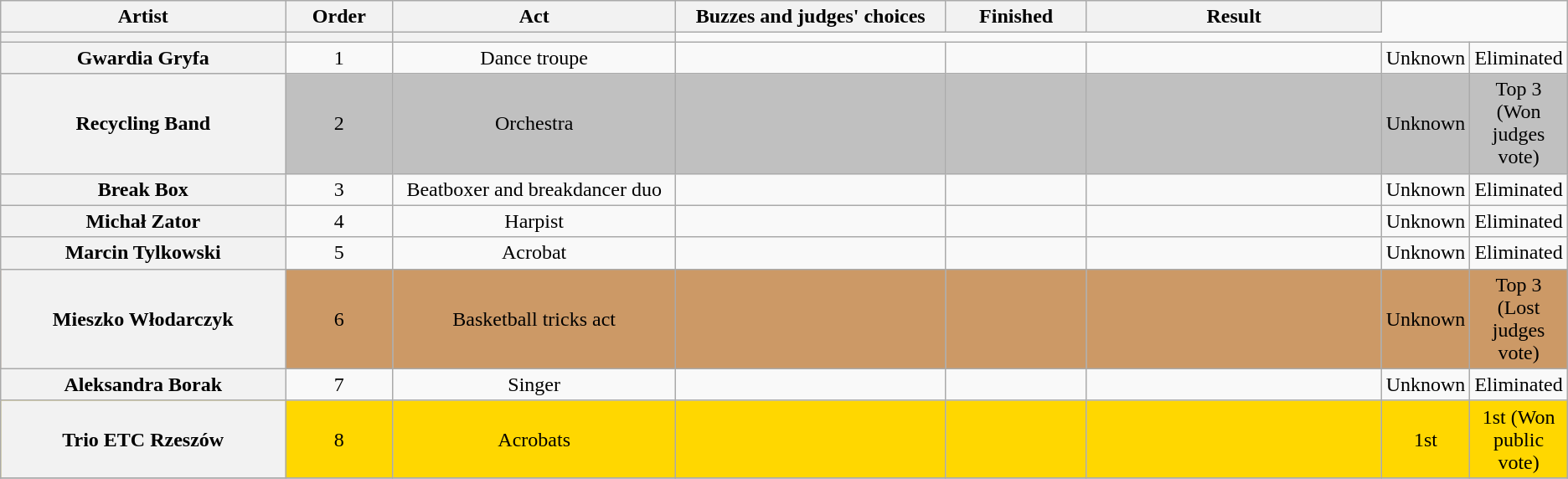<table class="wikitable plainrowheaders" style="text-align:center;">
<tr>
<th scope="col rowspan=2" style="width:18em;">Artist</th>
<th scope="col rowspan=2" style="width:1em;">Order</th>
<th scope="col rowspan=2" style="width:18em;">Act</th>
<th scope="col colspan=3" style="width:18em;">Buzzes and judges' choices</th>
<th scope="col rowspan=2" style="width:8em;">Finished</th>
<th scope="col rowspan=2" style="width:20em;">Result</th>
</tr>
<tr>
<th scope="col" style="width:6em;"></th>
<th scope="col" style="width:6em;"></th>
<th scope="col" style="width:6em;"></th>
</tr>
<tr>
<th scope="row">Gwardia Gryfa</th>
<td>1</td>
<td>Dance troupe</td>
<td></td>
<td></td>
<td></td>
<td>Unknown</td>
<td>Eliminated</td>
</tr>
<tr style="background:silver;">
<th scope="row">Recycling Band</th>
<td>2</td>
<td>Orchestra</td>
<td></td>
<td></td>
<td></td>
<td>Unknown</td>
<td>Top 3 (Won judges vote)</td>
</tr>
<tr>
<th scope="row">Break Box</th>
<td>3</td>
<td>Beatboxer and breakdancer duo</td>
<td></td>
<td></td>
<td></td>
<td>Unknown</td>
<td>Eliminated</td>
</tr>
<tr>
<th scope="row">Michał Zator</th>
<td>4</td>
<td>Harpist</td>
<td></td>
<td></td>
<td></td>
<td>Unknown</td>
<td>Eliminated</td>
</tr>
<tr>
<th scope="row">Marcin Tylkowski</th>
<td>5</td>
<td>Acrobat</td>
<td></td>
<td></td>
<td></td>
<td>Unknown</td>
<td>Eliminated</td>
</tr>
<tr style="background:#c96;">
<th scope="row">Mieszko Włodarczyk</th>
<td>6</td>
<td>Basketball tricks act</td>
<td></td>
<td></td>
<td></td>
<td>Unknown</td>
<td>Top 3 (Lost judges vote)</td>
</tr>
<tr>
<th scope="row">Aleksandra Borak</th>
<td>7</td>
<td>Singer</td>
<td></td>
<td></td>
<td></td>
<td>Unknown</td>
<td>Eliminated</td>
</tr>
<tr style="background:gold;">
<th scope="row">Trio ETC Rzeszów</th>
<td>8</td>
<td>Acrobats</td>
<td></td>
<td></td>
<td></td>
<td>1st</td>
<td>1st (Won public vote)</td>
</tr>
<tr>
</tr>
</table>
